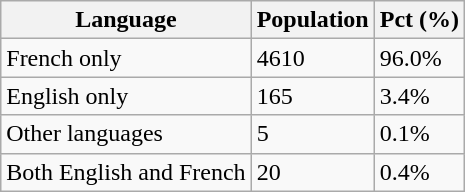<table class="wikitable">
<tr>
<th>Language</th>
<th>Population</th>
<th>Pct (%)</th>
</tr>
<tr>
<td>French only</td>
<td>4610</td>
<td>96.0%</td>
</tr>
<tr>
<td>English only</td>
<td>165</td>
<td>3.4%</td>
</tr>
<tr>
<td>Other languages</td>
<td>5</td>
<td>0.1%</td>
</tr>
<tr>
<td>Both English and French</td>
<td>20</td>
<td>0.4%</td>
</tr>
</table>
